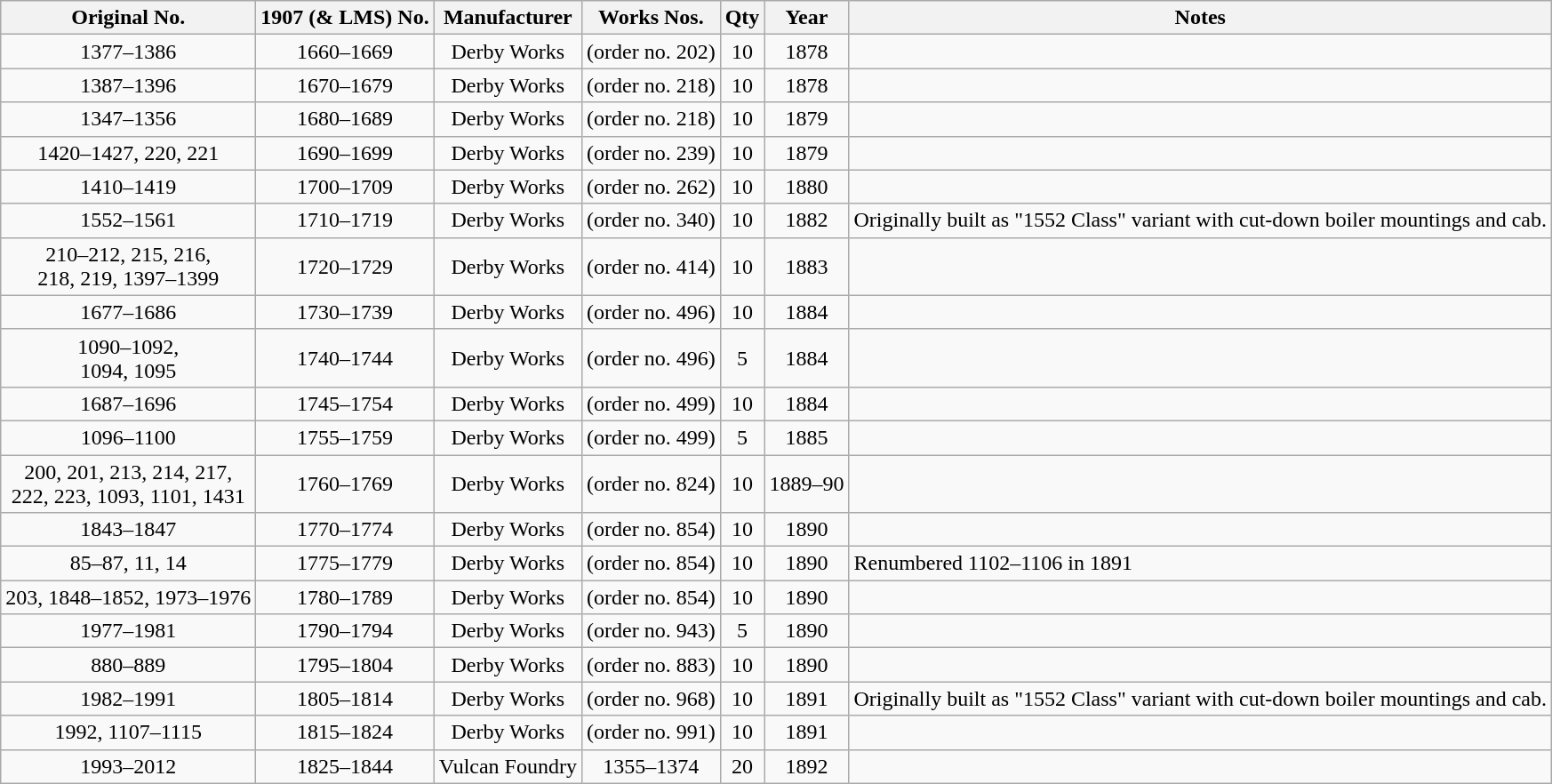<table class="wikitable collapsible" style=text-align:center>
<tr>
<th>Original No.</th>
<th>1907 (& LMS) No.</th>
<th>Manufacturer</th>
<th>Works Nos.</th>
<th>Qty</th>
<th>Year</th>
<th>Notes</th>
</tr>
<tr>
<td>1377–1386</td>
<td>1660–1669</td>
<td>Derby Works</td>
<td>(order no. 202)</td>
<td>10</td>
<td>1878</td>
<td align=left></td>
</tr>
<tr>
<td>1387–1396</td>
<td>1670–1679</td>
<td>Derby Works</td>
<td>(order no. 218)</td>
<td>10</td>
<td>1878</td>
<td align=left></td>
</tr>
<tr>
<td>1347–1356</td>
<td>1680–1689</td>
<td>Derby Works</td>
<td>(order no. 218)</td>
<td>10</td>
<td>1879</td>
<td align=left></td>
</tr>
<tr>
<td>1420–1427, 220, 221</td>
<td>1690–1699</td>
<td>Derby Works</td>
<td>(order no. 239)</td>
<td>10</td>
<td>1879</td>
<td align=left></td>
</tr>
<tr>
<td>1410–1419</td>
<td>1700–1709</td>
<td>Derby Works</td>
<td>(order no. 262)</td>
<td>10</td>
<td>1880</td>
<td align=left></td>
</tr>
<tr>
<td>1552–1561</td>
<td>1710–1719</td>
<td>Derby Works</td>
<td>(order no. 340)</td>
<td>10</td>
<td>1882</td>
<td align=left>Originally built as "1552 Class" variant with cut-down boiler mountings and cab.</td>
</tr>
<tr>
<td>210–212, 215, 216,<br>218, 219, 1397–1399</td>
<td>1720–1729</td>
<td>Derby Works</td>
<td>(order no. 414)</td>
<td>10</td>
<td>1883</td>
<td align=left></td>
</tr>
<tr>
<td>1677–1686</td>
<td>1730–1739</td>
<td>Derby Works</td>
<td>(order no. 496)</td>
<td>10</td>
<td>1884</td>
<td align=left></td>
</tr>
<tr>
<td>1090–1092, <br> 1094, 1095</td>
<td>1740–1744</td>
<td>Derby Works</td>
<td>(order no. 496)</td>
<td>5</td>
<td>1884</td>
<td align=left></td>
</tr>
<tr>
<td>1687–1696</td>
<td>1745–1754</td>
<td>Derby Works</td>
<td>(order no. 499)</td>
<td>10</td>
<td>1884</td>
<td align=left></td>
</tr>
<tr>
<td>1096–1100</td>
<td>1755–1759</td>
<td>Derby Works</td>
<td>(order no. 499)</td>
<td>5</td>
<td>1885</td>
<td align=left></td>
</tr>
<tr>
<td>200, 201, 213, 214, 217,<br>222, 223, 1093, 1101, 1431</td>
<td>1760–1769</td>
<td>Derby Works</td>
<td>(order no. 824)</td>
<td>10</td>
<td>1889–90</td>
<td align=left></td>
</tr>
<tr>
<td>1843–1847</td>
<td>1770–1774</td>
<td>Derby Works</td>
<td>(order no. 854)</td>
<td>10</td>
<td>1890</td>
<td align=left></td>
</tr>
<tr>
<td>85–87, 11, 14</td>
<td>1775–1779</td>
<td>Derby Works</td>
<td>(order no. 854)</td>
<td>10</td>
<td>1890</td>
<td align=left>Renumbered 1102–1106 in 1891</td>
</tr>
<tr>
<td>203, 1848–1852, 1973–1976</td>
<td>1780–1789</td>
<td>Derby Works</td>
<td>(order no. 854)</td>
<td>10</td>
<td>1890</td>
<td align=left></td>
</tr>
<tr>
<td>1977–1981</td>
<td>1790–1794</td>
<td>Derby Works</td>
<td>(order no. 943)</td>
<td>5</td>
<td>1890</td>
<td align=left></td>
</tr>
<tr>
<td>880–889</td>
<td>1795–1804</td>
<td>Derby Works</td>
<td>(order no. 883)</td>
<td>10</td>
<td>1890</td>
<td align=left></td>
</tr>
<tr>
<td>1982–1991</td>
<td>1805–1814</td>
<td>Derby Works</td>
<td>(order no. 968)</td>
<td>10</td>
<td>1891</td>
<td align=left>Originally built as "1552 Class" variant with cut-down boiler mountings and cab.</td>
</tr>
<tr>
<td>1992, 1107–1115</td>
<td>1815–1824</td>
<td>Derby Works</td>
<td>(order no. 991)</td>
<td>10</td>
<td>1891</td>
<td align=left></td>
</tr>
<tr>
<td>1993–2012</td>
<td>1825–1844</td>
<td>Vulcan Foundry</td>
<td>1355–1374</td>
<td>20</td>
<td>1892</td>
<td align=left></td>
</tr>
</table>
